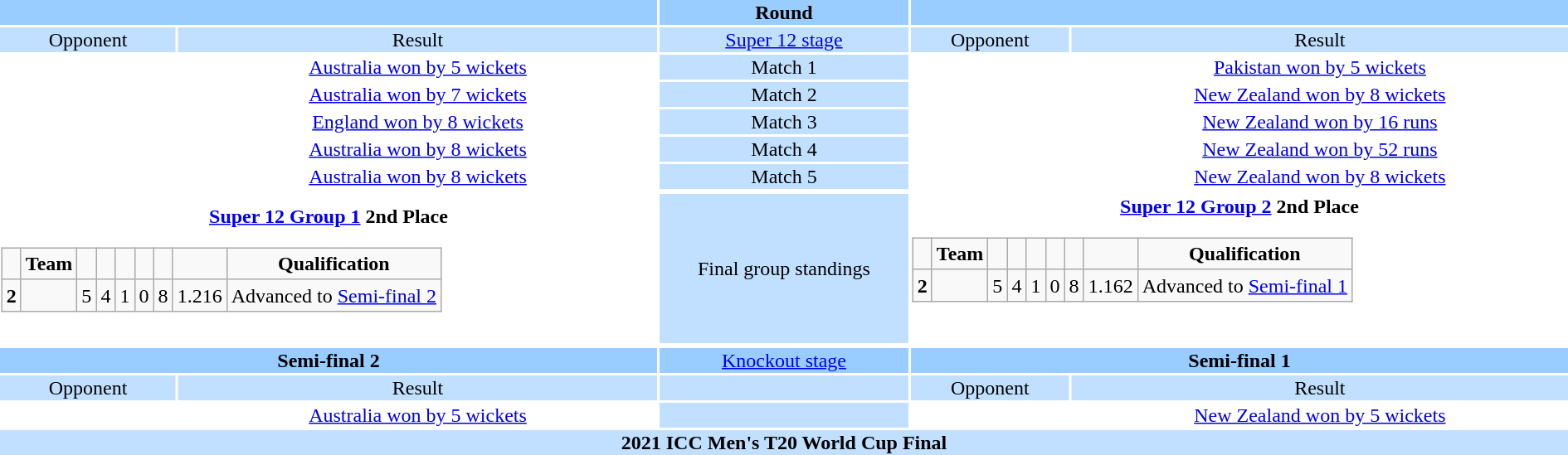<table style="width:100%;text-align:center">
<tr style="vertical-align:top;background:#9cf">
<th colspan=2 style="width:1*"></th>
<th>Round</th>
<th colspan=2 style="width:1*"></th>
</tr>
<tr style="vertical-align:top;background:#c1e0ff">
<td>Opponent</td>
<td>Result</td>
<td><a href='#'>Super 12 stage</a></td>
<td>Opponent</td>
<td>Result</td>
</tr>
<tr>
<td></td>
<td><a href='#'>Australia won by 5 wickets</a></td>
<td style="background:#c1e0ff">Match 1</td>
<td></td>
<td><a href='#'>Pakistan won by 5 wickets</a></td>
</tr>
<tr>
<td></td>
<td><a href='#'>Australia won by 7 wickets</a></td>
<td style="background:#c1e0ff">Match 2</td>
<td></td>
<td><a href='#'>New Zealand won by 8 wickets</a></td>
</tr>
<tr>
<td></td>
<td><a href='#'>England won by 8 wickets</a></td>
<td style="background:#c1e0ff">Match 3</td>
<td></td>
<td><a href='#'>New Zealand won by 16 runs</a></td>
</tr>
<tr>
<td></td>
<td><a href='#'>Australia won by 8 wickets</a></td>
<td style="background:#c1e0ff">Match 4</td>
<td></td>
<td><a href='#'>New Zealand won by 52 runs</a></td>
</tr>
<tr>
<td></td>
<td><a href='#'>Australia won by 8 wickets</a></td>
<td style="background:#c1e0ff">Match 5</td>
<td></td>
<td><a href='#'>New Zealand won by 8 wickets</a></td>
</tr>
<tr>
</tr>
<tr>
<td colspan="2" style="align:center"><strong><a href='#'>Super 12 Group 1</a> 2nd Place</strong><br><table class="wikitable" style="text-align:center">
<tr>
<td><strong></strong></td>
<td><strong>Team</strong></td>
<td><strong></strong></td>
<td><strong></strong></td>
<td><strong></strong></td>
<td><strong></strong></td>
<td><strong></strong></td>
<td><strong></strong></td>
<td><strong>Qualification</strong></td>
</tr>
<tr>
<td><strong>2</strong></td>
<td><strong></strong></td>
<td>5</td>
<td>4</td>
<td>1</td>
<td>0</td>
<td>8</td>
<td>1.216</td>
<td>Advanced to <a href='#'>Semi-final 2</a></td>
</tr>
</table>
</td>
<td style="background:#c1e0ff">Final group standings</td>
<td colspan="2" style="text-align:center"><strong><a href='#'>Super 12 Group 2</a> 2nd Place</strong><br><table class="wikitable" style="text-align: center;">
<tr>
<td><strong></strong></td>
<td><strong>Team</strong></td>
<td><strong></strong></td>
<td><strong></strong></td>
<td><strong></strong></td>
<td><strong></strong></td>
<td><strong></strong></td>
<td><strong></strong></td>
<td><strong>Qualification</strong></td>
</tr>
<tr>
<td><strong>2</strong></td>
<td><strong></strong></td>
<td>5</td>
<td>4</td>
<td>1</td>
<td>0</td>
<td>8</td>
<td>1.162</td>
<td>Advanced to <a href='#'>Semi-final 1</a></td>
</tr>
</table>
<table class="wikitable" style="text-align:center">
<tr>
</tr>
</table>
</td>
</tr>
<tr style="vertical-align:top;background:#c1e0ff">
</tr>
<tr style="vertical-align:top;background:#9cf">
<th colspan=2 style="width:1*">Semi-final 2</th>
<td><a href='#'>Knockout stage</a></td>
<th colspan=2 style="width:1*">Semi-final 1</th>
</tr>
<tr style="vertical-align:top;background:#c1e0ff">
<td>Opponent</td>
<td>Result</td>
<td></td>
<td>Opponent</td>
<td>Result</td>
</tr>
<tr>
<td></td>
<td><a href='#'>Australia won by 5 wickets</a></td>
<td style="vertical-align:top;background:#c1e0ff"></td>
<td></td>
<td><a href='#'>New Zealand won by 5 wickets</a></td>
</tr>
<tr>
<th colspan=5 style="vertical-align:top;background:#c1e0ff">2021 ICC Men's T20 World Cup Final</th>
</tr>
</table>
